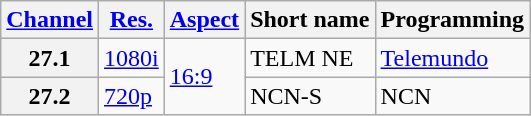<table class="wikitable">
<tr>
<th scope="col"><a href='#'>Channel</a></th>
<th scope="col"><a href='#'>Res.</a></th>
<th scope="col"><a href='#'>Aspect</a></th>
<th scope="col">Short name</th>
<th scope="col">Programming</th>
</tr>
<tr>
<th scope="row">27.1</th>
<td><a href='#'>1080i</a></td>
<td rowspan="2"><a href='#'>16:9</a></td>
<td>TELM NE</td>
<td><a href='#'>Telemundo</a></td>
</tr>
<tr>
<th scope="row">27.2</th>
<td><a href='#'>720p</a></td>
<td>NCN-S</td>
<td>NCN</td>
</tr>
</table>
